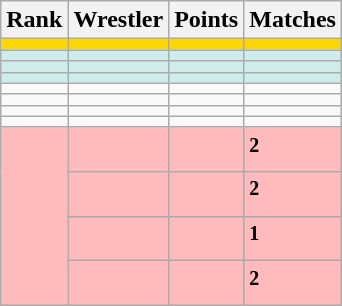<table class="wikitable sortable">
<tr>
<th>Rank</th>
<th>Wrestler</th>
<th>Points </th>
<th>Matches</th>
</tr>
<tr bgcolor="gold">
<td></td>
<td></td>
<td></td>
<td></td>
</tr>
<tr bgcolor="#cfecec">
<td></td>
<td></td>
<td></td>
<td></td>
</tr>
<tr bgcolor="#cfecec">
<td></td>
<td></td>
<td></td>
<td></td>
</tr>
<tr bgcolor="#cfecec">
<td></td>
<td></td>
<td></td>
<td></td>
</tr>
<tr>
<td></td>
<td></td>
<td></td>
<td></td>
</tr>
<tr>
<td></td>
<td></td>
<td></td>
<td></td>
</tr>
<tr>
<td></td>
<td></td>
<td></td>
<td></td>
</tr>
<tr>
<td></td>
<td></td>
<td></td>
<td></td>
</tr>
<tr bgcolor="#ffbbbb">
<td rowspan=4></td>
<td></td>
<td></td>
<td><sup><strong>2</strong></sup></td>
</tr>
<tr bgcolor="#ffbbbb">
<td></td>
<td></td>
<td><sup><strong>2</strong></sup></td>
</tr>
<tr bgcolor="#ffbbbb">
<td></td>
<td></td>
<td><sup><strong>1</strong></sup></td>
</tr>
<tr bgcolor="#ffbbbb">
<td></td>
<td></td>
<td><sup><strong>2</strong></sup></td>
</tr>
</table>
